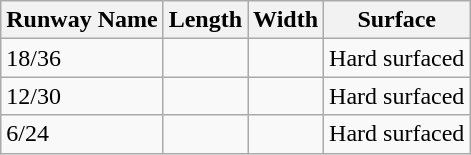<table class="wikitable">
<tr>
<th>Runway Name</th>
<th>Length</th>
<th>Width</th>
<th>Surface</th>
</tr>
<tr>
<td>18/36</td>
<td></td>
<td></td>
<td>Hard surfaced</td>
</tr>
<tr>
<td>12/30</td>
<td></td>
<td></td>
<td>Hard surfaced</td>
</tr>
<tr>
<td>6/24</td>
<td></td>
<td></td>
<td>Hard surfaced</td>
</tr>
</table>
